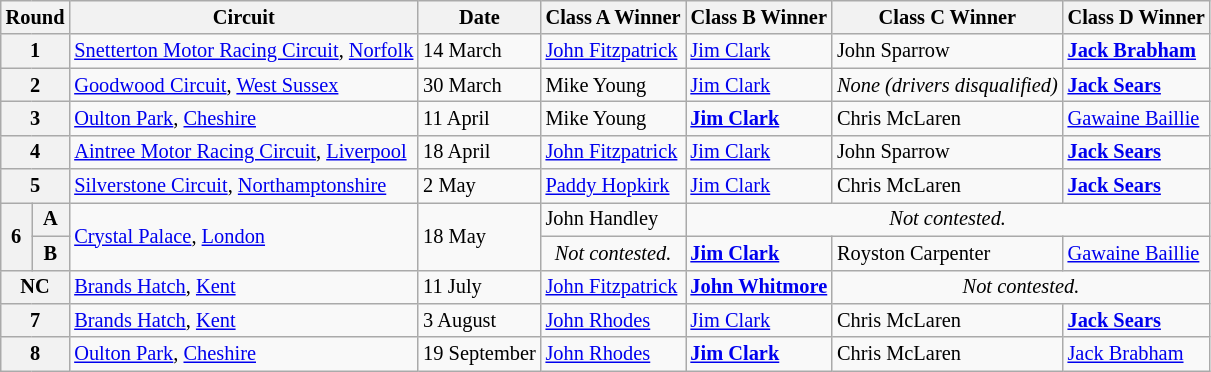<table class="wikitable" style="font-size: 85%;">
<tr>
<th colspan=2>Round</th>
<th>Circuit</th>
<th>Date</th>
<th>Class A Winner</th>
<th>Class B Winner</th>
<th>Class C Winner</th>
<th>Class D Winner</th>
</tr>
<tr>
<th colspan=2>1</th>
<td><a href='#'>Snetterton Motor Racing Circuit</a>, <a href='#'>Norfolk</a></td>
<td>14 March</td>
<td> <a href='#'>John Fitzpatrick</a></td>
<td> <a href='#'>Jim Clark</a></td>
<td> John Sparrow</td>
<td> <strong><a href='#'>Jack Brabham</a></strong></td>
</tr>
<tr>
<th colspan=2>2</th>
<td><a href='#'>Goodwood Circuit</a>, <a href='#'>West Sussex</a></td>
<td>30 March</td>
<td> Mike Young</td>
<td> <a href='#'>Jim Clark</a></td>
<td align=center><em>None (drivers disqualified)</em></td>
<td> <strong><a href='#'>Jack Sears</a></strong></td>
</tr>
<tr>
<th colspan=2>3</th>
<td><a href='#'>Oulton Park</a>, <a href='#'>Cheshire</a></td>
<td>11 April</td>
<td> Mike Young</td>
<td> <strong><a href='#'>Jim Clark</a></strong></td>
<td> Chris McLaren</td>
<td> <a href='#'>Gawaine Baillie</a></td>
</tr>
<tr>
<th colspan=2>4</th>
<td><a href='#'>Aintree Motor Racing Circuit</a>, <a href='#'>Liverpool</a></td>
<td>18 April</td>
<td> <a href='#'>John Fitzpatrick</a></td>
<td> <a href='#'>Jim Clark</a></td>
<td> John Sparrow</td>
<td> <strong><a href='#'>Jack Sears</a></strong></td>
</tr>
<tr>
<th colspan=2>5</th>
<td><a href='#'>Silverstone Circuit</a>, <a href='#'>Northamptonshire</a></td>
<td>2 May</td>
<td> <a href='#'>Paddy Hopkirk</a></td>
<td> <a href='#'>Jim Clark</a></td>
<td> Chris McLaren</td>
<td> <strong><a href='#'>Jack Sears</a></strong></td>
</tr>
<tr>
<th rowspan=2>6</th>
<th>A</th>
<td rowspan=2><a href='#'>Crystal Palace</a>, <a href='#'>London</a></td>
<td rowspan=2>18 May</td>
<td> John Handley</td>
<td colspan=3 align=center><em>Not contested.</em></td>
</tr>
<tr>
<th>B</th>
<td align=center><em>Not contested.</em></td>
<td> <strong><a href='#'>Jim Clark</a></strong></td>
<td> Royston Carpenter</td>
<td> <a href='#'>Gawaine Baillie</a></td>
</tr>
<tr>
<th colspan=2>NC</th>
<td><a href='#'>Brands Hatch</a>, <a href='#'>Kent</a></td>
<td>11 July</td>
<td> <a href='#'>John Fitzpatrick</a></td>
<td> <strong><a href='#'>John Whitmore</a></strong></td>
<td colspan=2 align=center><em>Not contested.</em></td>
</tr>
<tr>
<th colspan=2>7</th>
<td><a href='#'>Brands Hatch</a>, <a href='#'>Kent</a></td>
<td>3 August</td>
<td> <a href='#'>John Rhodes</a></td>
<td> <a href='#'>Jim Clark</a></td>
<td> Chris McLaren</td>
<td> <strong><a href='#'>Jack Sears</a></strong></td>
</tr>
<tr>
<th colspan=2>8</th>
<td><a href='#'>Oulton Park</a>, <a href='#'>Cheshire</a></td>
<td>19 September</td>
<td> <a href='#'>John Rhodes</a></td>
<td> <strong><a href='#'>Jim Clark</a></strong></td>
<td> Chris McLaren</td>
<td> <a href='#'>Jack Brabham</a></td>
</tr>
</table>
